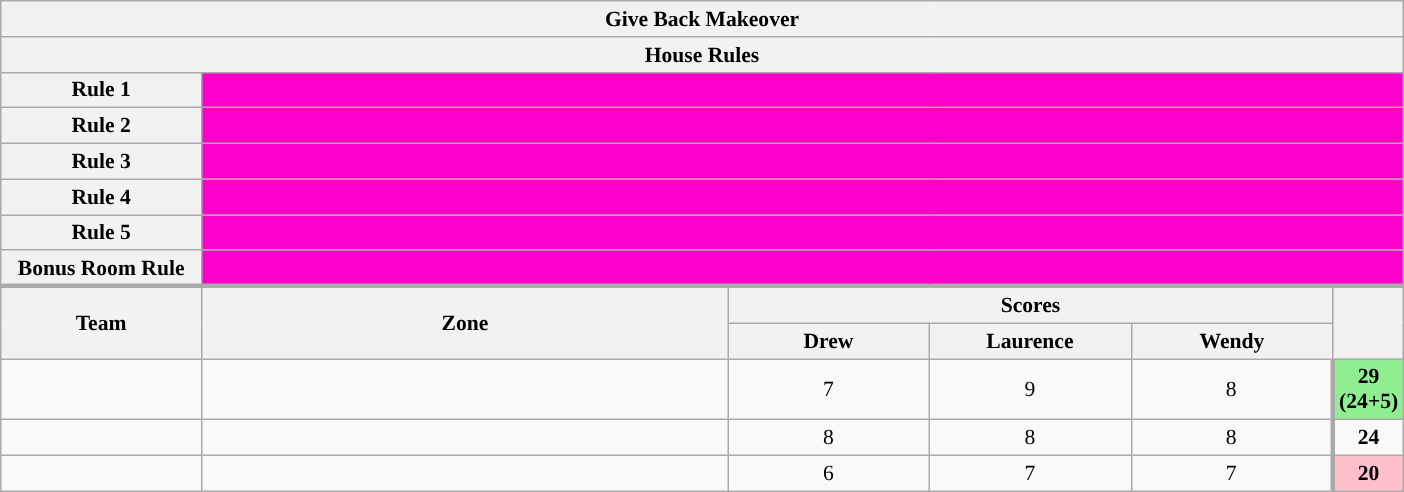<table class="wikitable plainrowheaders" style="text-align:center; font-size:90%; width:65em;">
<tr>
<th colspan="6" >Give Back Makeover</th>
</tr>
<tr>
<th colspan="6">House Rules</th>
</tr>
<tr>
<th>Rule 1</th>
<td colspan="6" style="background:#FF00CC"></td>
</tr>
<tr>
<th>Rule 2</th>
<td colspan="6" style="background:#FF00CC"></td>
</tr>
<tr>
<th>Rule 3</th>
<td colspan="6" style="background:#FF00CC"></td>
</tr>
<tr>
<th>Rule 4</th>
<td colspan="6" style="background:#FF00CC"></td>
</tr>
<tr>
<th>Rule 5</th>
<td colspan="6" style="background:#FF00CC"></td>
</tr>
<tr>
<th>Bonus Room Rule</th>
<td colspan="6" style="background:#FF00CC"></td>
</tr>
<tr>
</tr>
<tr style="border-top:3px solid #aaa;">
<th rowspan="2">Team</th>
<th rowspan="2" style="width:40%;">Zone</th>
<th colspan="3" style="width:30%;">Scores</th>
<th rowspan="2" style="width:20%;"></th>
</tr>
<tr>
<th style="width:15%;">Drew</th>
<th style="width:15%;">Laurence</th>
<th style="width:15%;">Wendy</th>
</tr>
<tr>
<td style="width:15%;"></td>
<td></td>
<td>7</td>
<td>9</td>
<td>8</td>
<td style="border-left:3px solid #aaa;" bgcolor="lightgreen"><strong>29 (24+5)</strong></td>
</tr>
<tr>
<td style="width:15%;"></td>
<td></td>
<td>8</td>
<td>8</td>
<td>8</td>
<td style="border-left:3px solid #aaa;"><strong>24</strong></td>
</tr>
<tr>
<td style="width:15%;"></td>
<td></td>
<td>6</td>
<td>7</td>
<td>7</td>
<td style="border-left:3px solid #aaa;" bgcolor="pink"><strong>20</strong></td>
</tr>
</table>
